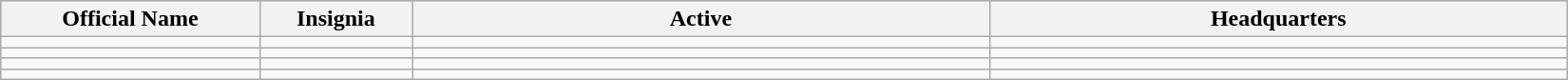<table class="wikitable" width="1100">
<tr bgcolor="#CCCCCC">
<th width="175"><strong>Official Name</strong></th>
<th width="100"><strong>Insignia</strong></th>
<th width="400"><strong>Active</strong></th>
<th width="400"><strong>Headquarters</strong></th>
</tr>
<tr>
<td></td>
<td></td>
<td></td>
<td></td>
</tr>
<tr>
<td></td>
<td></td>
<td></td>
<td></td>
</tr>
<tr>
<td></td>
<td></td>
<td></td>
<td></td>
</tr>
<tr>
<td></td>
<td></td>
<td></td>
<td></td>
</tr>
</table>
